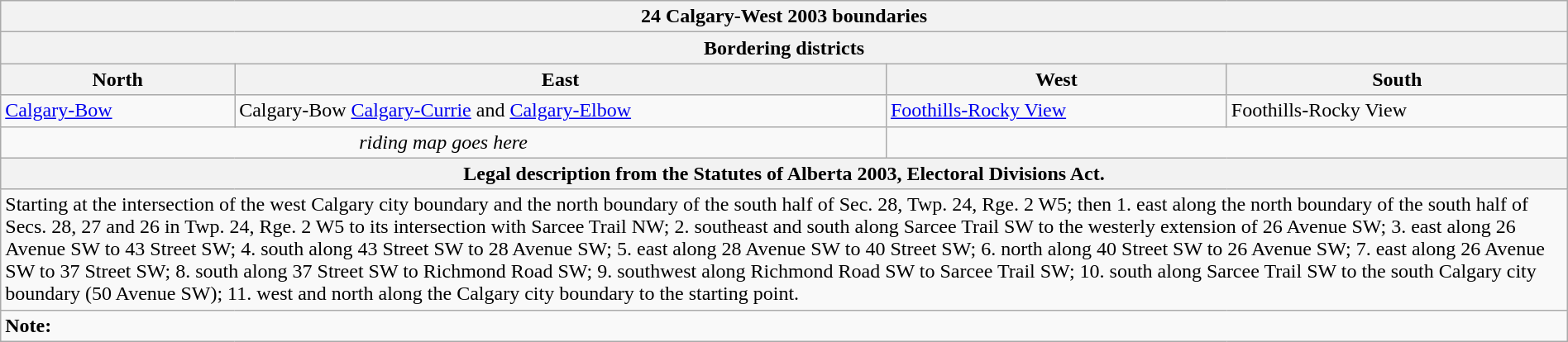<table class="wikitable collapsible collapsed" style="width:100%;">
<tr>
<th colspan=4>24 Calgary-West 2003 boundaries</th>
</tr>
<tr>
<th colspan=4>Bordering districts</th>
</tr>
<tr>
<th>North</th>
<th>East</th>
<th>West</th>
<th>South</th>
</tr>
<tr>
<td><a href='#'>Calgary-Bow</a></td>
<td>Calgary-Bow <a href='#'>Calgary-Currie</a> and <a href='#'>Calgary-Elbow</a></td>
<td><a href='#'>Foothills-Rocky View</a></td>
<td>Foothills-Rocky View</td>
</tr>
<tr style="text-align:center;">
<td colspan="2"><em>riding map goes here</em></td>
<td colspan="2"></td>
</tr>
<tr>
<th colspan=4>Legal description from the Statutes of Alberta 2003, Electoral Divisions Act.</th>
</tr>
<tr>
<td colspan=4>Starting at the intersection of the west Calgary city boundary and the north boundary of the south half of Sec. 28, Twp. 24, Rge. 2 W5; then 1. east along the north boundary of the south half of Secs. 28, 27 and 26 in Twp. 24, Rge. 2 W5 to its intersection with Sarcee Trail NW; 2. southeast and south along Sarcee Trail SW to the westerly extension of 26 Avenue SW; 3. east along 26 Avenue SW to 43 Street SW; 4. south along 43 Street SW to 28 Avenue SW; 5. east along 28 Avenue SW to 40 Street SW; 6. north along 40 Street SW to 26 Avenue SW; 7. east along 26 Avenue SW to 37 Street SW; 8. south along 37 Street SW to Richmond Road SW; 9. southwest along Richmond Road SW to Sarcee Trail SW; 10. south along Sarcee Trail SW to the south Calgary city boundary (50 Avenue SW); 11. west and north along the Calgary city boundary to the starting point.</td>
</tr>
<tr>
<td colspan=4><strong>Note:</strong></td>
</tr>
</table>
